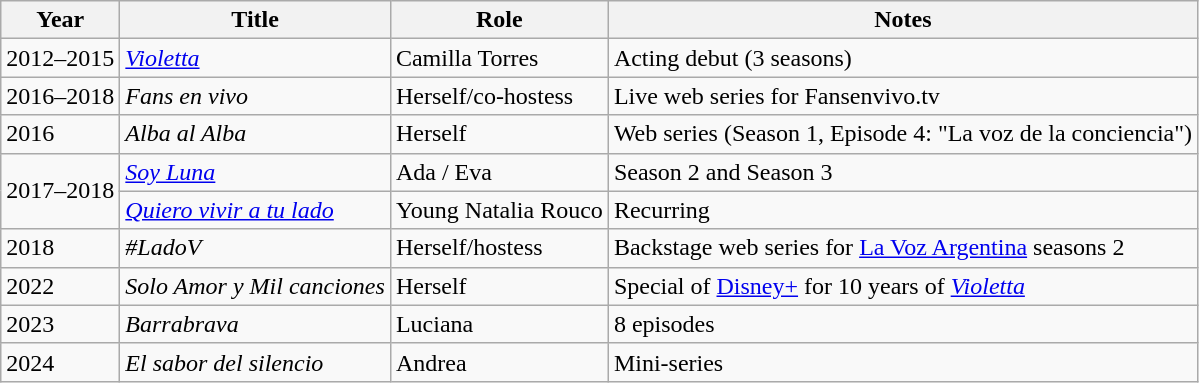<table class="wikitable sortable">
<tr>
<th>Year</th>
<th>Title</th>
<th>Role</th>
<th>Notes</th>
</tr>
<tr>
<td>2012–2015</td>
<td><em><a href='#'>Violetta</a></em></td>
<td>Camilla Torres</td>
<td>Acting debut (3 seasons)</td>
</tr>
<tr>
<td>2016–2018</td>
<td><em>Fans en vivo</em></td>
<td>Herself/co-hostess</td>
<td>Live web series for Fansenvivo.tv</td>
</tr>
<tr>
<td>2016</td>
<td><em>Alba al Alba</em></td>
<td>Herself</td>
<td>Web series (Season 1, Episode 4: "La voz de la conciencia")</td>
</tr>
<tr>
<td rowspan="2">2017–2018</td>
<td><em><a href='#'>Soy Luna</a></em></td>
<td>Ada / Eva</td>
<td>Season 2 and Season 3</td>
</tr>
<tr>
<td><em><a href='#'>Quiero vivir a tu lado</a></em></td>
<td>Young Natalia Rouco</td>
<td>Recurring</td>
</tr>
<tr>
<td>2018</td>
<td><em>#LadoV</em></td>
<td>Herself/hostess</td>
<td>Backstage web series for <a href='#'>La Voz Argentina</a> seasons 2</td>
</tr>
<tr>
<td>2022</td>
<td><em>Solo Amor y Mil canciones</em></td>
<td>Herself</td>
<td>Special of <a href='#'>Disney+</a> for 10 years of <em><a href='#'>Violetta</a></em></td>
</tr>
<tr>
<td>2023</td>
<td><em>Barrabrava</em></td>
<td>Luciana</td>
<td>8 episodes</td>
</tr>
<tr>
<td>2024</td>
<td><em>El sabor del silencio</em></td>
<td>Andrea</td>
<td>Mini-series</td>
</tr>
</table>
